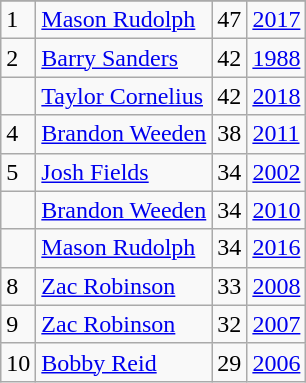<table class="wikitable">
<tr>
</tr>
<tr>
<td>1</td>
<td><a href='#'>Mason Rudolph</a></td>
<td><abbr>47</abbr></td>
<td><a href='#'>2017</a></td>
</tr>
<tr>
<td>2</td>
<td><a href='#'>Barry Sanders</a></td>
<td><abbr>42</abbr></td>
<td><a href='#'>1988</a></td>
</tr>
<tr>
<td></td>
<td><a href='#'>Taylor Cornelius</a></td>
<td><abbr>42</abbr></td>
<td><a href='#'>2018</a></td>
</tr>
<tr>
<td>4</td>
<td><a href='#'>Brandon Weeden</a></td>
<td><abbr>38</abbr></td>
<td><a href='#'>2011</a></td>
</tr>
<tr>
<td>5</td>
<td><a href='#'>Josh Fields</a></td>
<td><abbr>34</abbr></td>
<td><a href='#'>2002</a></td>
</tr>
<tr>
<td></td>
<td><a href='#'>Brandon Weeden</a></td>
<td><abbr>34</abbr></td>
<td><a href='#'>2010</a></td>
</tr>
<tr>
<td></td>
<td><a href='#'>Mason Rudolph</a></td>
<td><abbr>34</abbr></td>
<td><a href='#'>2016</a></td>
</tr>
<tr>
<td>8</td>
<td><a href='#'>Zac Robinson</a></td>
<td><abbr>33</abbr></td>
<td><a href='#'>2008</a></td>
</tr>
<tr>
<td>9</td>
<td><a href='#'>Zac Robinson</a></td>
<td><abbr>32</abbr></td>
<td><a href='#'>2007</a></td>
</tr>
<tr>
<td>10</td>
<td><a href='#'>Bobby Reid</a></td>
<td><abbr>29</abbr></td>
<td><a href='#'>2006</a></td>
</tr>
</table>
